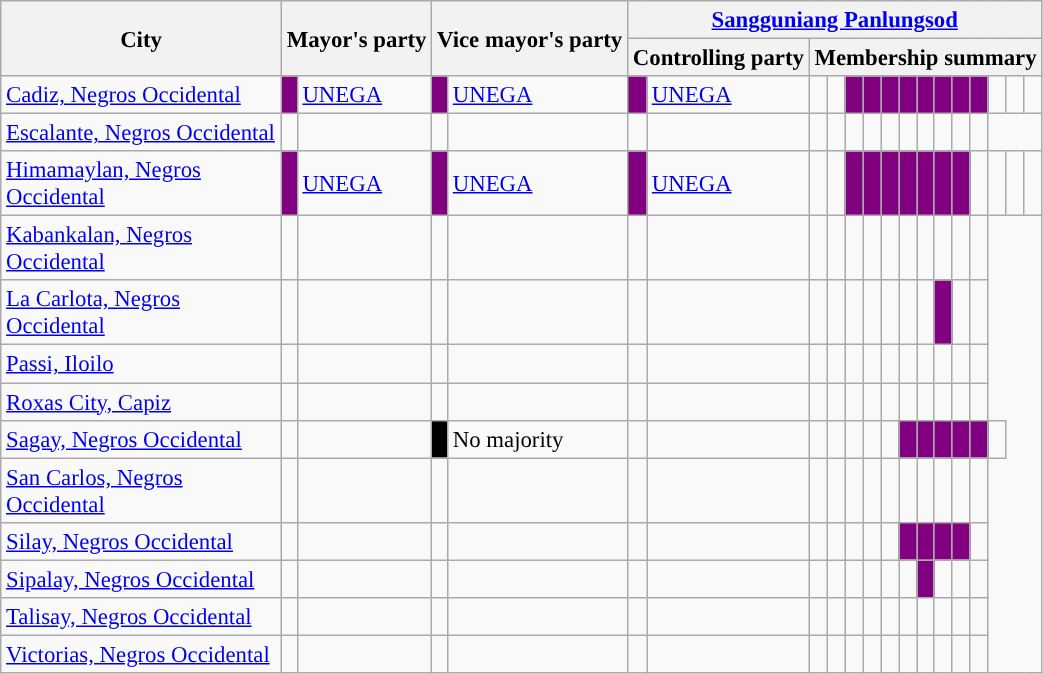<table class="wikitable" style="font-size:95%;">
<tr>
<th width="180px" rowspan="2">City</th>
<th colspan="2" rowspan="2">Mayor's party</th>
<th colspan="2" rowspan="2">Vice mayor's party</th>
<th colspan="15"><a href='#'>Sangguniang Panlungsod</a></th>
</tr>
<tr>
<th colspan="2">Controlling party</th>
<th colspan="13">Membership summary</th>
</tr>
<tr>
<td><a href='#'>Cadiz, Negros Occidental</a></td>
<td bgcolor=purple></td>
<td><a href='#'>UNEGA</a></td>
<td bgcolor=purple></td>
<td><a href='#'>UNEGA</a></td>
<td bgcolor="purple"></td>
<td><a href='#'>UNEGA</a></td>
<td> </td>
<td> </td>
<td bgcolor="purple"> </td>
<td bgcolor="purple"> </td>
<td bgcolor="purple"> </td>
<td bgcolor="purple"> </td>
<td bgcolor="purple"> </td>
<td bgcolor="purple"> </td>
<td bgcolor="purple"> </td>
<td bgcolor="purple"> </td>
<td> </td>
<td> </td>
<td> </td>
</tr>
<tr>
<td><a href='#'>Escalante, Negros Occidental</a></td>
<td></td>
<td></td>
<td></td>
<td style="color:inherit;background:"></td>
<td style="color:inherit;background:"></td>
<td style="color:inherit;background:"></td>
<td style="color:inherit;background:"></td>
<td style="color:inherit;background:"></td>
<td style="color:inherit;background:"></td>
<td style="color:inherit;background:"></td>
<td style="color:inherit;background:"></td>
<td style="color:inherit;background:"></td>
<td style="color:inherit;background:"></td>
<td style="color:inherit;background:"></td>
<td style="color:inherit;background:"></td>
<td></td>
</tr>
<tr>
<td><a href='#'>Himamaylan, Negros Occidental</a></td>
<td bgcolor=purple></td>
<td><a href='#'>UNEGA</a></td>
<td bgcolor=purple></td>
<td><a href='#'>UNEGA</a></td>
<td bgcolor="purple"></td>
<td><a href='#'>UNEGA</a></td>
<td style="color:inherit;background:"></td>
<td style="color:inherit;background:"></td>
<td bgcolor="purple"></td>
<td bgcolor="purple"></td>
<td bgcolor="purple"></td>
<td bgcolor="purple"></td>
<td bgcolor="purple"></td>
<td bgcolor="purple"></td>
<td bgcolor="purple"></td>
<td style="color:inherit;background:"></td>
<td style="color:inherit;background:"></td>
<td style="color:inherit;background:"></td>
<td></td>
</tr>
<tr>
<td><a href='#'>Kabankalan, Negros Occidental</a></td>
<td></td>
<td></td>
<td></td>
<td style="color:inherit;background:"></td>
<td style="color:inherit;background:"></td>
<td style="color:inherit;background:"></td>
<td style="color:inherit;background:"></td>
<td style="color:inherit;background:"></td>
<td style="color:inherit;background:"></td>
<td style="color:inherit;background:"></td>
<td style="color:inherit;background:"></td>
<td style="color:inherit;background:"></td>
<td style="color:inherit;background:"></td>
<td style="color:inherit;background:"></td>
<td style="color:inherit;background:"></td>
<td style="color:inherit;background:"></td>
</tr>
<tr>
<td><a href='#'>La Carlota, Negros Occidental</a></td>
<td></td>
<td></td>
<td></td>
<td style="color:inherit;background:"></td>
<td style="color:inherit;background:"></td>
<td style="color:inherit;background:"></td>
<td style="color:inherit;background:"></td>
<td style="color:inherit;background:"></td>
<td style="color:inherit;background:"></td>
<td style="color:inherit;background:"></td>
<td style="color:inherit;background:"></td>
<td style="color:inherit;background:"></td>
<td style="color:inherit;background:"></td>
<td bgcolor="purple"></td>
<td style="color:inherit;background:"></td>
<td></td>
</tr>
<tr>
<td><a href='#'>Passi, Iloilo</a></td>
<td></td>
<td></td>
<td></td>
<td style="color:inherit;background:"></td>
<td style="color:inherit;background:"></td>
<td style="color:inherit;background:"></td>
<td style="color:inherit;background:"></td>
<td style="color:inherit;background:"></td>
<td style="color:inherit;background:"></td>
<td style="color:inherit;background:"></td>
<td style="color:inherit;background:"></td>
<td style="color:inherit;background:"></td>
<td style="color:inherit;background:"></td>
<td style="color:inherit;background:"></td>
<td style="color:inherit;background:"></td>
<td></td>
</tr>
<tr>
<td><a href='#'>Roxas City, Capiz</a></td>
<td></td>
<td></td>
<td></td>
<td style="color:inherit;background:"></td>
<td style="color:inherit;background:"></td>
<td style="color:inherit;background:"></td>
<td style="color:inherit;background:"></td>
<td style="color:inherit;background:"></td>
<td style="color:inherit;background:"></td>
<td style="color:inherit;background:"></td>
<td style="color:inherit;background:"></td>
<td style="color:inherit;background:"></td>
<td style="color:inherit;background:"></td>
<td style="color:inherit;background:"></td>
<td style="color:inherit;background:"></td>
<td></td>
</tr>
<tr>
<td><a href='#'>Sagay, Negros Occidental</a></td>
<td></td>
<td></td>
<td bgcolor="black"></td>
<td>No majority</td>
<td style="color:inherit;background:"></td>
<td style="color:inherit;background:"></td>
<td style="color:inherit;background:"></td>
<td style="color:inherit;background:"></td>
<td style="color:inherit;background:"></td>
<td style="color:inherit;background:"></td>
<td style="color:inherit;background:"></td>
<td bgcolor="purple"></td>
<td bgcolor="purple"></td>
<td bgcolor="purple"></td>
<td bgcolor="purple"></td>
<td bgcolor="purple"></td>
<td></td>
</tr>
<tr>
<td><a href='#'>San Carlos, Negros Occidental</a></td>
<td></td>
<td></td>
<td></td>
<td style="color:inherit;background:"></td>
<td style="color:inherit;background:"></td>
<td style="color:inherit;background:"></td>
<td style="color:inherit;background:"></td>
<td style="color:inherit;background:"></td>
<td style="color:inherit;background:"></td>
<td style="color:inherit;background:"></td>
<td style="color:inherit;background:"></td>
<td style="color:inherit;background:"></td>
<td style="color:inherit;background:"></td>
<td style="color:inherit;background:"></td>
<td style="color:inherit;background:"></td>
<td></td>
</tr>
<tr>
<td><a href='#'>Silay, Negros Occidental</a></td>
<td></td>
<td></td>
<td></td>
<td style="color:inherit;background:"></td>
<td style="color:inherit;background:"></td>
<td style="color:inherit;background:"></td>
<td style="color:inherit;background:"></td>
<td style="color:inherit;background:"></td>
<td style="color:inherit;background:"></td>
<td style="color:inherit;background:"></td>
<td style="color:inherit;background:"></td>
<td bgcolor="purple"></td>
<td bgcolor="purple"></td>
<td bgcolor="purple"></td>
<td bgcolor="purple"></td>
<td></td>
</tr>
<tr>
<td><a href='#'>Sipalay, Negros Occidental</a></td>
<td></td>
<td></td>
<td></td>
<td style="color:inherit;background:"></td>
<td style="color:inherit;background:"></td>
<td style="color:inherit;background:"></td>
<td style="color:inherit;background:"></td>
<td style="color:inherit;background:"></td>
<td style="color:inherit;background:"></td>
<td style="color:inherit;background:"></td>
<td style="color:inherit;background:"></td>
<td style="color:inherit;background:"></td>
<td bgcolor="purple"></td>
<td style="color:inherit;background:"></td>
<td style="color:inherit;background:"></td>
<td></td>
</tr>
<tr>
<td><a href='#'>Talisay, Negros Occidental</a></td>
<td></td>
<td></td>
<td></td>
<td style="color:inherit;background:"></td>
<td style="color:inherit;background:"></td>
<td style="color:inherit;background:"></td>
<td style="color:inherit;background:"></td>
<td style="color:inherit;background:"></td>
<td style="color:inherit;background:"></td>
<td style="color:inherit;background:"></td>
<td style="color:inherit;background:"></td>
<td style="color:inherit;background:"></td>
<td style="color:inherit;background:"></td>
<td style="color:inherit;background:"></td>
<td style="color:inherit;background:"></td>
<td></td>
</tr>
<tr>
<td><a href='#'>Victorias, Negros Occidental</a></td>
<td></td>
<td></td>
<td></td>
<td style="color:inherit;background:"></td>
<td style="color:inherit;background:"></td>
<td style="color:inherit;background:"></td>
<td style="color:inherit;background:"></td>
<td style="color:inherit;background:"></td>
<td style="color:inherit;background:"></td>
<td style="color:inherit;background:"></td>
<td style="color:inherit;background:"></td>
<td style="color:inherit;background:"></td>
<td style="color:inherit;background:"></td>
<td style="color:inherit;background:"></td>
<td style="color:inherit;background:"></td>
<td></td>
</tr>
</table>
